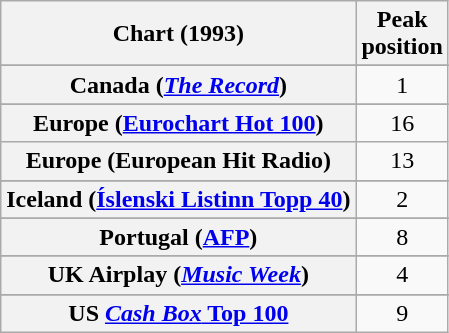<table class="wikitable sortable plainrowheaders" style="text-align:center">
<tr>
<th>Chart (1993)</th>
<th>Peak<br>position</th>
</tr>
<tr>
</tr>
<tr>
</tr>
<tr>
</tr>
<tr>
<th scope="row">Canada (<em><a href='#'>The Record</a></em>)</th>
<td>1</td>
</tr>
<tr>
</tr>
<tr>
</tr>
<tr>
<th scope="row">Europe (<a href='#'>Eurochart Hot 100</a>)</th>
<td>16</td>
</tr>
<tr>
<th scope="row">Europe (European Hit Radio)</th>
<td>13</td>
</tr>
<tr>
</tr>
<tr>
</tr>
<tr>
<th scope="row">Iceland (<a href='#'>Íslenski Listinn Topp 40</a>)</th>
<td>2</td>
</tr>
<tr>
</tr>
<tr>
</tr>
<tr>
</tr>
<tr>
</tr>
<tr>
</tr>
<tr>
<th scope="row">Portugal (<a href='#'>AFP</a>)</th>
<td>8</td>
</tr>
<tr>
</tr>
<tr>
</tr>
<tr>
</tr>
<tr>
<th scope="row">UK Airplay (<em><a href='#'>Music Week</a></em>)</th>
<td>4</td>
</tr>
<tr>
</tr>
<tr>
</tr>
<tr>
</tr>
<tr>
<th scope="row">US <a href='#'><em>Cash Box</em> Top 100</a></th>
<td>9</td>
</tr>
</table>
